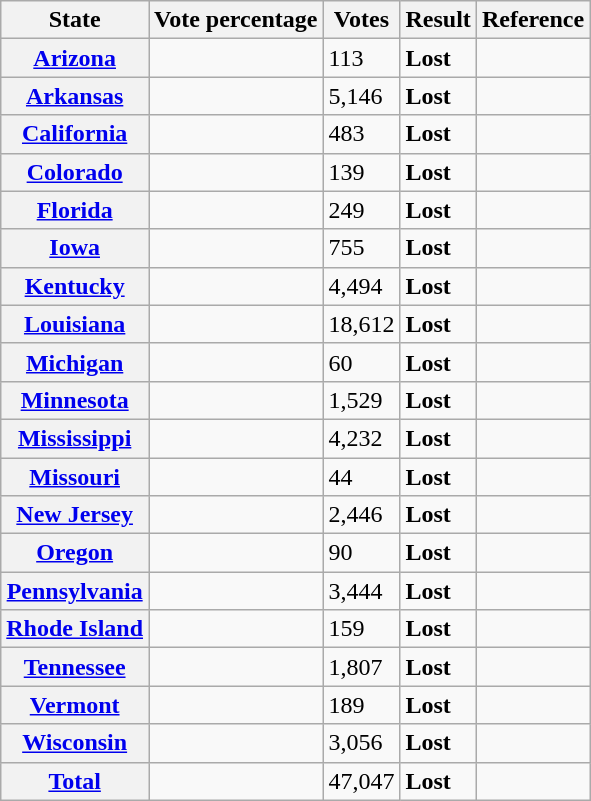<table class=wikitable>
<tr>
<th>State</th>
<th>Vote percentage</th>
<th>Votes</th>
<th>Result</th>
<th>Reference</th>
</tr>
<tr>
<th><a href='#'>Arizona</a></th>
<td></td>
<td>113</td>
<td><strong>Lost</strong></td>
<td></td>
</tr>
<tr>
<th><a href='#'>Arkansas</a></th>
<td></td>
<td>5,146</td>
<td><strong>Lost</strong></td>
<td></td>
</tr>
<tr>
<th><a href='#'>California</a></th>
<td></td>
<td>483</td>
<td><strong>Lost</strong></td>
<td></td>
</tr>
<tr>
<th><a href='#'>Colorado</a></th>
<td></td>
<td>139</td>
<td><strong>Lost</strong></td>
<td></td>
</tr>
<tr>
<th><a href='#'>Florida</a></th>
<td></td>
<td>249</td>
<td><strong>Lost</strong></td>
<td></td>
</tr>
<tr>
<th><a href='#'>Iowa</a></th>
<td></td>
<td>755</td>
<td><strong>Lost</strong></td>
<td></td>
</tr>
<tr>
<th><a href='#'>Kentucky</a></th>
<td></td>
<td>4,494</td>
<td><strong>Lost</strong></td>
<td></td>
</tr>
<tr>
<th><a href='#'>Louisiana</a></th>
<td></td>
<td>18,612</td>
<td><strong>Lost</strong></td>
<td></td>
</tr>
<tr>
<th><a href='#'>Michigan</a></th>
<td></td>
<td>60</td>
<td><strong>Lost</strong></td>
<td></td>
</tr>
<tr>
<th><a href='#'>Minnesota</a></th>
<td></td>
<td>1,529</td>
<td><strong>Lost</strong></td>
<td></td>
</tr>
<tr>
<th><a href='#'>Mississippi</a></th>
<td></td>
<td>4,232</td>
<td><strong>Lost</strong></td>
<td></td>
</tr>
<tr>
<th><a href='#'>Missouri</a></th>
<td></td>
<td>44</td>
<td><strong>Lost</strong></td>
<td></td>
</tr>
<tr>
<th><a href='#'>New Jersey</a></th>
<td></td>
<td>2,446</td>
<td><strong>Lost</strong></td>
<td></td>
</tr>
<tr>
<th><a href='#'>Oregon</a></th>
<td></td>
<td>90</td>
<td><strong>Lost</strong></td>
<td></td>
</tr>
<tr>
<th><a href='#'>Pennsylvania</a></th>
<td></td>
<td>3,444</td>
<td><strong>Lost</strong></td>
<td></td>
</tr>
<tr>
<th><a href='#'>Rhode Island</a></th>
<td></td>
<td>159</td>
<td><strong>Lost</strong></td>
<td></td>
</tr>
<tr>
<th><a href='#'>Tennessee</a></th>
<td></td>
<td>1,807</td>
<td><strong>Lost</strong></td>
<td></td>
</tr>
<tr>
<th><a href='#'>Vermont</a></th>
<td></td>
<td>189</td>
<td><strong>Lost</strong></td>
<td></td>
</tr>
<tr>
<th><a href='#'>Wisconsin</a></th>
<td></td>
<td>3,056</td>
<td><strong>Lost</strong></td>
<td></td>
</tr>
<tr>
<th><a href='#'>Total</a></th>
<td></td>
<td>47,047</td>
<td><strong>Lost</strong></td>
<td></td>
</tr>
</table>
